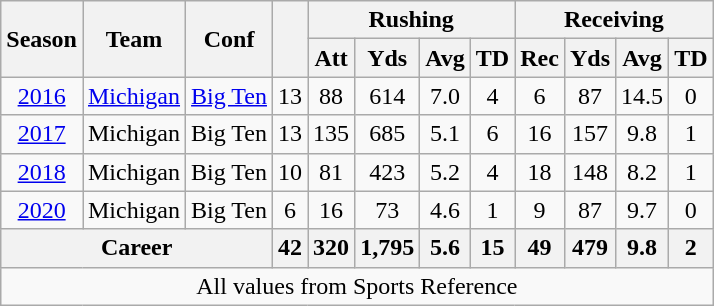<table class="wikitable" style="text-align:center;">
<tr>
<th rowspan="2">Season</th>
<th rowspan="2">Team</th>
<th rowspan="2">Conf</th>
<th rowspan="2"></th>
<th colspan="4">Rushing</th>
<th colspan="4">Receiving</th>
</tr>
<tr>
<th>Att</th>
<th>Yds</th>
<th>Avg</th>
<th>TD</th>
<th>Rec</th>
<th>Yds</th>
<th>Avg</th>
<th>TD</th>
</tr>
<tr>
<td><a href='#'>2016</a></td>
<td><a href='#'>Michigan</a></td>
<td><a href='#'>Big Ten</a></td>
<td>13</td>
<td>88</td>
<td>614</td>
<td>7.0</td>
<td>4</td>
<td>6</td>
<td>87</td>
<td>14.5</td>
<td>0</td>
</tr>
<tr>
<td><a href='#'>2017</a></td>
<td>Michigan</td>
<td>Big Ten</td>
<td>13</td>
<td>135</td>
<td>685</td>
<td>5.1</td>
<td>6</td>
<td>16</td>
<td>157</td>
<td>9.8</td>
<td>1</td>
</tr>
<tr>
<td><a href='#'>2018</a></td>
<td>Michigan</td>
<td>Big Ten</td>
<td>10</td>
<td>81</td>
<td>423</td>
<td>5.2</td>
<td>4</td>
<td>18</td>
<td>148</td>
<td>8.2</td>
<td>1</td>
</tr>
<tr>
<td><a href='#'>2020</a></td>
<td>Michigan</td>
<td>Big Ten</td>
<td>6</td>
<td>16</td>
<td>73</td>
<td>4.6</td>
<td>1</td>
<td>9</td>
<td>87</td>
<td>9.7</td>
<td>0</td>
</tr>
<tr>
<th colspan="3">Career</th>
<th>42</th>
<th>320</th>
<th>1,795</th>
<th>5.6</th>
<th>15</th>
<th>49</th>
<th>479</th>
<th>9.8</th>
<th>2</th>
</tr>
<tr>
<td colspan="12">All values from Sports Reference</td>
</tr>
</table>
